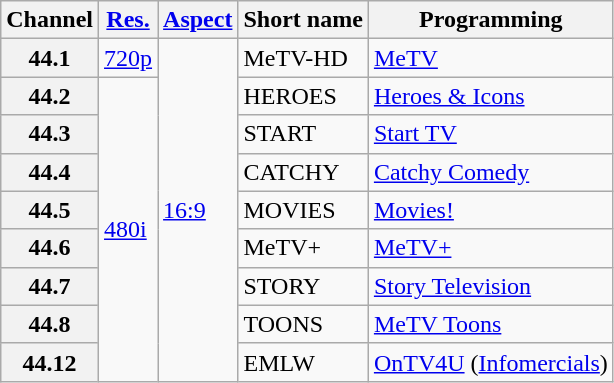<table class="wikitable">
<tr>
<th scope = "col">Channel</th>
<th scope = "col"><a href='#'>Res.</a></th>
<th scope = "col"><a href='#'>Aspect</a></th>
<th scope = "col">Short name</th>
<th scope = "col">Programming</th>
</tr>
<tr>
<th scope = "row">44.1</th>
<td><a href='#'>720p</a></td>
<td rowspan=9><a href='#'>16:9</a></td>
<td>MeTV-HD</td>
<td><a href='#'>MeTV</a></td>
</tr>
<tr>
<th scope = "row">44.2</th>
<td rowspan=8><a href='#'>480i</a></td>
<td>HEROES</td>
<td><a href='#'>Heroes & Icons</a></td>
</tr>
<tr>
<th scope = "row">44.3</th>
<td>START</td>
<td><a href='#'>Start TV</a></td>
</tr>
<tr>
<th scope = "row">44.4</th>
<td>CATCHY</td>
<td><a href='#'>Catchy Comedy</a></td>
</tr>
<tr>
<th scope = "row">44.5</th>
<td>MOVIES</td>
<td><a href='#'>Movies!</a></td>
</tr>
<tr>
<th scope = "row">44.6</th>
<td>MeTV+</td>
<td><a href='#'>MeTV+</a></td>
</tr>
<tr>
<th scope = "row">44.7</th>
<td>STORY</td>
<td><a href='#'>Story Television</a></td>
</tr>
<tr>
<th scope = "row">44.8</th>
<td>TOONS</td>
<td><a href='#'>MeTV Toons</a></td>
</tr>
<tr>
<th scope = "row">44.12</th>
<td>EMLW</td>
<td><a href='#'>OnTV4U</a> (<a href='#'>Infomercials</a>)</td>
</tr>
</table>
